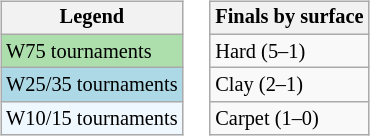<table>
<tr valign=top>
<td><br><table class=wikitable style="font-size:85%;">
<tr>
<th>Legend</th>
</tr>
<tr style="background:#addfad;">
<td>W75 tournaments</td>
</tr>
<tr style="background:lightblue;">
<td>W25/35 tournaments</td>
</tr>
<tr style="background:#f0f8ff;">
<td>W10/15 tournaments</td>
</tr>
</table>
</td>
<td><br><table class="wikitable" style=font-size:85%;>
<tr>
<th>Finals by surface</th>
</tr>
<tr>
<td>Hard (5–1)</td>
</tr>
<tr>
<td>Clay (2–1)</td>
</tr>
<tr>
<td>Carpet (1–0)</td>
</tr>
</table>
</td>
</tr>
</table>
